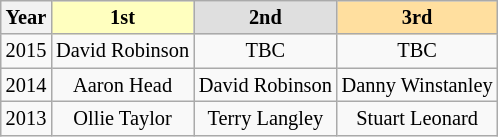<table class="wikitable" style="font-size:85%; text-align:center">
<tr>
<th>Year</th>
<td style="background-color:#ffffbf"> <strong>1st</strong> </td>
<td style="background-color:#dfdfdf"> <strong>2nd</strong> </td>
<td style="background-color:#ffdf9f"> <strong>3rd</strong> </td>
</tr>
<tr>
<td>2015</td>
<td>David Robinson</td>
<td>TBC</td>
<td>TBC</td>
</tr>
<tr>
<td>2014</td>
<td>Aaron Head</td>
<td>David Robinson</td>
<td>Danny Winstanley</td>
</tr>
<tr>
<td>2013</td>
<td>Ollie Taylor</td>
<td>Terry Langley</td>
<td>Stuart Leonard</td>
</tr>
</table>
